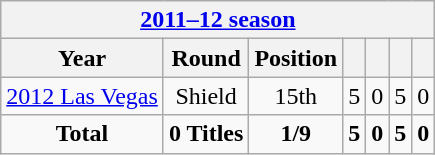<table class="wikitable" style="text-align: center;">
<tr>
<th colspan=10><a href='#'>2011–12 season</a></th>
</tr>
<tr>
<th>Year</th>
<th>Round</th>
<th>Position</th>
<th></th>
<th></th>
<th></th>
<th></th>
</tr>
<tr>
<td align=left> <a href='#'>2012 Las Vegas</a></td>
<td>Shield</td>
<td>15th</td>
<td>5</td>
<td>0</td>
<td>5</td>
<td>0</td>
</tr>
<tr>
<td colspan=1><strong>Total</strong></td>
<td><strong>0 Titles</strong></td>
<td><strong>1/9</strong></td>
<td><strong>5</strong></td>
<td><strong>0</strong></td>
<td><strong>5</strong></td>
<td><strong>0</strong></td>
</tr>
</table>
